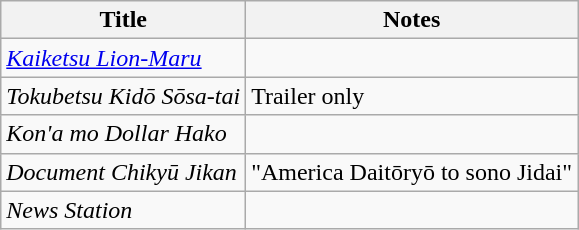<table class="wikitable">
<tr>
<th>Title</th>
<th>Notes</th>
</tr>
<tr>
<td><em><a href='#'>Kaiketsu Lion-Maru</a></em></td>
<td></td>
</tr>
<tr>
<td><em>Tokubetsu Kidō Sōsa-tai</em></td>
<td>Trailer only</td>
</tr>
<tr>
<td><em>Kon'a mo Dollar Hako</em></td>
<td></td>
</tr>
<tr>
<td><em>Document Chikyū Jikan</em></td>
<td>"America Daitōryō to sono Jidai"</td>
</tr>
<tr>
<td><em>News Station</em></td>
<td></td>
</tr>
</table>
